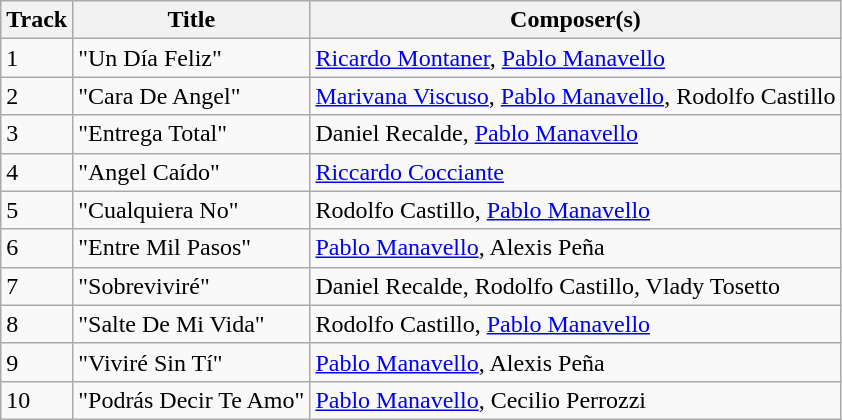<table class="wikitable">
<tr>
<th>Track</th>
<th>Title</th>
<th>Composer(s)</th>
</tr>
<tr>
<td>1</td>
<td>"Un Día Feliz"</td>
<td><a href='#'>Ricardo Montaner</a>, <a href='#'>Pablo Manavello</a></td>
</tr>
<tr>
<td>2</td>
<td>"Cara De Angel"</td>
<td><a href='#'>Marivana Viscuso</a>, <a href='#'>Pablo Manavello</a>, Rodolfo Castillo</td>
</tr>
<tr>
<td>3</td>
<td>"Entrega Total"</td>
<td>Daniel Recalde, <a href='#'>Pablo Manavello</a></td>
</tr>
<tr>
<td>4</td>
<td>"Angel Caído"</td>
<td><a href='#'>Riccardo Cocciante</a></td>
</tr>
<tr>
<td>5</td>
<td>"Cualquiera No"</td>
<td>Rodolfo Castillo, <a href='#'>Pablo Manavello</a></td>
</tr>
<tr>
<td>6</td>
<td>"Entre Mil Pasos"</td>
<td><a href='#'>Pablo Manavello</a>, Alexis Peña</td>
</tr>
<tr>
<td>7</td>
<td>"Sobreviviré"</td>
<td>Daniel Recalde, Rodolfo Castillo, Vlady Tosetto</td>
</tr>
<tr>
<td>8</td>
<td>"Salte De Mi Vida"</td>
<td>Rodolfo Castillo, <a href='#'>Pablo Manavello</a></td>
</tr>
<tr>
<td>9</td>
<td>"Viviré Sin Tí"</td>
<td><a href='#'>Pablo Manavello</a>, Alexis Peña</td>
</tr>
<tr>
<td>10</td>
<td>"Podrás Decir Te Amo"</td>
<td><a href='#'>Pablo Manavello</a>, Cecilio Perrozzi</td>
</tr>
</table>
